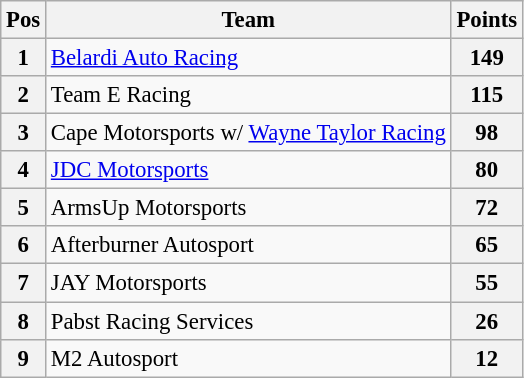<table class="wikitable" style="font-size: 95%;">
<tr>
<th>Pos</th>
<th>Team</th>
<th>Points</th>
</tr>
<tr>
<th>1</th>
<td> <a href='#'>Belardi Auto Racing</a></td>
<th>149</th>
</tr>
<tr>
<th>2</th>
<td> Team E Racing</td>
<th>115</th>
</tr>
<tr>
<th>3</th>
<td> Cape Motorsports w/ <a href='#'>Wayne Taylor Racing</a></td>
<th>98</th>
</tr>
<tr>
<th>4</th>
<td> <a href='#'>JDC Motorsports</a></td>
<th>80</th>
</tr>
<tr>
<th>5</th>
<td> ArmsUp Motorsports</td>
<th>72</th>
</tr>
<tr>
<th>6</th>
<td> Afterburner Autosport</td>
<th>65</th>
</tr>
<tr>
<th>7</th>
<td> JAY Motorsports</td>
<th>55</th>
</tr>
<tr>
<th>8</th>
<td> Pabst Racing Services</td>
<th>26</th>
</tr>
<tr>
<th>9</th>
<td> M2 Autosport</td>
<th>12</th>
</tr>
</table>
